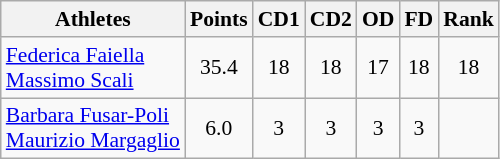<table class="wikitable" border="1" style="font-size:90%">
<tr>
<th>Athletes</th>
<th>Points</th>
<th>CD1</th>
<th>CD2</th>
<th>OD</th>
<th>FD</th>
<th>Rank</th>
</tr>
<tr align=center>
<td align=left><a href='#'>Federica Faiella</a><br><a href='#'>Massimo Scali</a></td>
<td>35.4</td>
<td>18</td>
<td>18</td>
<td>17</td>
<td>18</td>
<td>18</td>
</tr>
<tr align=center>
<td align=left><a href='#'>Barbara Fusar-Poli</a><br><a href='#'>Maurizio Margaglio</a></td>
<td>6.0</td>
<td>3</td>
<td>3</td>
<td>3</td>
<td>3</td>
<td></td>
</tr>
</table>
